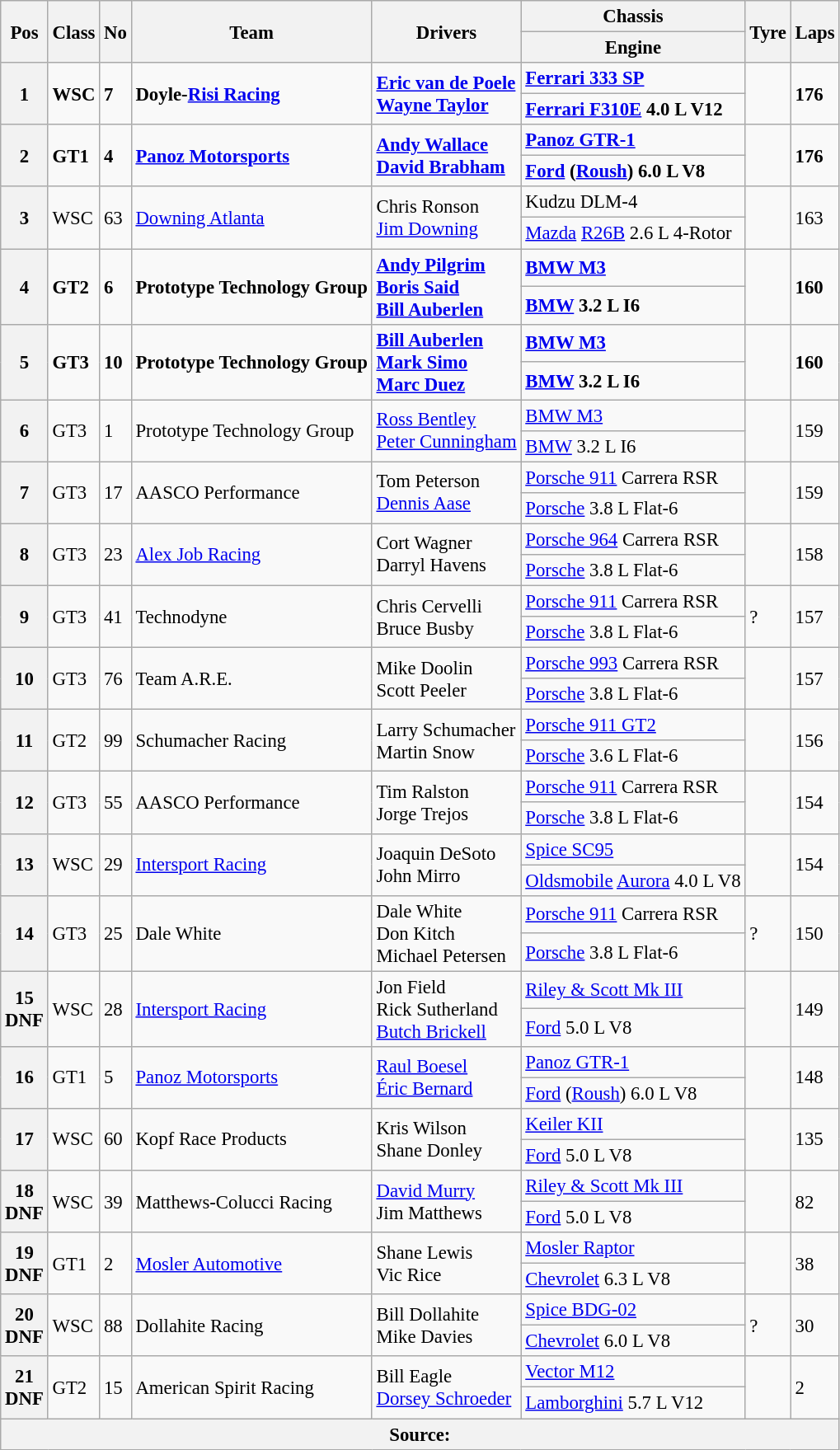<table class="wikitable" style="font-size: 95%;">
<tr>
<th rowspan=2>Pos</th>
<th rowspan=2>Class</th>
<th rowspan=2>No</th>
<th rowspan=2>Team</th>
<th rowspan=2>Drivers</th>
<th>Chassis</th>
<th rowspan=2>Tyre</th>
<th rowspan=2>Laps</th>
</tr>
<tr>
<th>Engine</th>
</tr>
<tr>
<th rowspan=2>1</th>
<td rowspan=2><strong>WSC</strong></td>
<td rowspan=2><strong>7</strong></td>
<td rowspan=2><strong> Doyle-<a href='#'>Risi Racing</a></strong></td>
<td rowspan=2><strong> <a href='#'>Eric van de Poele</a><br> <a href='#'>Wayne Taylor</a></strong></td>
<td><strong><a href='#'>Ferrari 333 SP</a></strong></td>
<td rowspan=2></td>
<td rowspan=2><strong>176</strong></td>
</tr>
<tr>
<td><strong><a href='#'>Ferrari F310E</a> 4.0 L V12</strong></td>
</tr>
<tr>
<th rowspan=2>2</th>
<td rowspan=2><strong>GT1</strong></td>
<td rowspan=2><strong>4</strong></td>
<td rowspan=2><strong> <a href='#'>Panoz Motorsports</a></strong></td>
<td rowspan=2><strong> <a href='#'>Andy Wallace</a><br> <a href='#'>David Brabham</a></strong></td>
<td><strong><a href='#'>Panoz GTR-1</a></strong></td>
<td rowspan=2></td>
<td rowspan=2><strong>176</strong></td>
</tr>
<tr>
<td><strong><a href='#'>Ford</a> (<a href='#'>Roush</a>) 6.0 L V8</strong></td>
</tr>
<tr>
<th rowspan=2>3</th>
<td rowspan=2>WSC</td>
<td rowspan=2>63</td>
<td rowspan=2> <a href='#'>Downing Atlanta</a></td>
<td rowspan=2> Chris Ronson<br> <a href='#'>Jim Downing</a></td>
<td>Kudzu DLM-4</td>
<td rowspan=2></td>
<td rowspan=2>163</td>
</tr>
<tr>
<td><a href='#'>Mazda</a> <a href='#'>R26B</a> 2.6 L 4-Rotor</td>
</tr>
<tr>
<th rowspan=2>4</th>
<td rowspan=2><strong>GT2</strong></td>
<td rowspan=2><strong>6</strong></td>
<td rowspan=2><strong> Prototype Technology Group</strong></td>
<td rowspan=2><strong> <a href='#'>Andy Pilgrim</a><br> <a href='#'>Boris Said</a><br> <a href='#'>Bill Auberlen</a></strong></td>
<td><a href='#'><strong>BMW M3</strong></a></td>
<td rowspan=2></td>
<td rowspan=2><strong>160</strong></td>
</tr>
<tr>
<td><strong><a href='#'>BMW</a> 3.2 L I6</strong></td>
</tr>
<tr>
<th rowspan=2>5</th>
<td rowspan=2><strong>GT3</strong></td>
<td rowspan=2><strong>10</strong></td>
<td rowspan=2><strong> Prototype Technology Group</strong></td>
<td rowspan=2><strong> <a href='#'>Bill Auberlen</a><br> <a href='#'>Mark Simo</a><br> <a href='#'>Marc Duez</a></strong></td>
<td><a href='#'><strong>BMW M3</strong></a></td>
<td rowspan=2></td>
<td rowspan=2><strong>160</strong></td>
</tr>
<tr>
<td><strong><a href='#'>BMW</a> 3.2 L I6</strong></td>
</tr>
<tr>
<th rowspan=2>6</th>
<td rowspan=2>GT3</td>
<td rowspan=2>1</td>
<td rowspan=2> Prototype Technology Group</td>
<td rowspan=2> <a href='#'>Ross Bentley</a><br> <a href='#'>Peter Cunningham</a></td>
<td><a href='#'>BMW M3</a></td>
<td rowspan=2></td>
<td rowspan=2>159</td>
</tr>
<tr>
<td><a href='#'>BMW</a> 3.2 L I6</td>
</tr>
<tr>
<th rowspan=2>7</th>
<td rowspan=2>GT3</td>
<td rowspan=2>17</td>
<td rowspan=2> AASCO Performance</td>
<td rowspan=2> Tom Peterson<br> <a href='#'>Dennis Aase</a></td>
<td><a href='#'>Porsche 911</a> Carrera RSR</td>
<td rowspan=2></td>
<td rowspan=2>159</td>
</tr>
<tr>
<td><a href='#'>Porsche</a> 3.8 L Flat-6</td>
</tr>
<tr>
<th rowspan=2>8</th>
<td rowspan=2>GT3</td>
<td rowspan=2>23</td>
<td rowspan=2> <a href='#'>Alex Job Racing</a></td>
<td rowspan=2> Cort Wagner<br> Darryl Havens</td>
<td><a href='#'>Porsche 964</a> Carrera RSR</td>
<td rowspan=2></td>
<td rowspan=2>158</td>
</tr>
<tr>
<td><a href='#'>Porsche</a> 3.8 L Flat-6</td>
</tr>
<tr>
<th rowspan=2>9</th>
<td rowspan=2>GT3</td>
<td rowspan=2>41</td>
<td rowspan=2> Technodyne</td>
<td rowspan=2> Chris Cervelli<br> Bruce Busby</td>
<td><a href='#'>Porsche 911</a> Carrera RSR</td>
<td rowspan=2>?</td>
<td rowspan=2>157</td>
</tr>
<tr>
<td><a href='#'>Porsche</a> 3.8 L Flat-6</td>
</tr>
<tr>
<th rowspan=2>10</th>
<td rowspan=2>GT3</td>
<td rowspan=2>76</td>
<td rowspan=2> Team A.R.E.</td>
<td rowspan=2> Mike Doolin<br> Scott Peeler</td>
<td><a href='#'>Porsche 993</a> Carrera RSR</td>
<td rowspan=2></td>
<td rowspan=2>157</td>
</tr>
<tr>
<td><a href='#'>Porsche</a> 3.8 L Flat-6</td>
</tr>
<tr>
<th rowspan=2>11</th>
<td rowspan=2>GT2</td>
<td rowspan=2>99</td>
<td rowspan=2> Schumacher Racing</td>
<td rowspan=2> Larry Schumacher<br> Martin Snow</td>
<td><a href='#'>Porsche 911 GT2</a></td>
<td rowspan=2></td>
<td rowspan=2>156</td>
</tr>
<tr>
<td><a href='#'>Porsche</a> 3.6 L Flat-6</td>
</tr>
<tr>
<th rowspan=2>12</th>
<td rowspan=2>GT3</td>
<td rowspan=2>55</td>
<td rowspan=2> AASCO Performance</td>
<td rowspan=2> Tim Ralston<br> Jorge Trejos</td>
<td><a href='#'>Porsche 911</a> Carrera RSR</td>
<td rowspan=2></td>
<td rowspan=2>154</td>
</tr>
<tr>
<td><a href='#'>Porsche</a> 3.8 L Flat-6</td>
</tr>
<tr>
<th rowspan=2>13</th>
<td rowspan=2>WSC</td>
<td rowspan=2>29</td>
<td rowspan=2> <a href='#'>Intersport Racing</a></td>
<td rowspan=2> Joaquin DeSoto<br> John Mirro</td>
<td><a href='#'>Spice SC95</a></td>
<td rowspan=2></td>
<td rowspan=2>154</td>
</tr>
<tr>
<td><a href='#'>Oldsmobile</a> <a href='#'>Aurora</a> 4.0 L V8</td>
</tr>
<tr>
<th rowspan=2>14</th>
<td rowspan=2>GT3</td>
<td rowspan=2>25</td>
<td rowspan=2> Dale White</td>
<td rowspan=2> Dale White<br> Don Kitch<br> Michael Petersen</td>
<td><a href='#'>Porsche 911</a> Carrera RSR</td>
<td rowspan=2>?</td>
<td rowspan=2>150</td>
</tr>
<tr>
<td><a href='#'>Porsche</a> 3.8 L Flat-6</td>
</tr>
<tr>
<th rowspan=2>15<br>DNF</th>
<td rowspan=2>WSC</td>
<td rowspan=2>28</td>
<td rowspan=2> <a href='#'>Intersport Racing</a></td>
<td rowspan=2> Jon Field<br> Rick Sutherland<br> <a href='#'>Butch Brickell</a></td>
<td><a href='#'>Riley & Scott Mk III</a></td>
<td rowspan=2></td>
<td rowspan=2>149</td>
</tr>
<tr>
<td><a href='#'>Ford</a> 5.0 L V8</td>
</tr>
<tr>
<th rowspan=2>16</th>
<td rowspan=2>GT1</td>
<td rowspan=2>5</td>
<td rowspan=2> <a href='#'>Panoz Motorsports</a></td>
<td rowspan=2> <a href='#'>Raul Boesel</a><br> <a href='#'>Éric Bernard</a></td>
<td><a href='#'>Panoz GTR-1</a></td>
<td rowspan=2></td>
<td rowspan=2>148</td>
</tr>
<tr>
<td><a href='#'>Ford</a> (<a href='#'>Roush</a>) 6.0 L V8</td>
</tr>
<tr>
<th rowspan=2>17</th>
<td rowspan=2>WSC</td>
<td rowspan=2>60</td>
<td rowspan=2> Kopf Race Products</td>
<td rowspan=2> Kris Wilson<br> Shane Donley</td>
<td><a href='#'>Keiler KII</a></td>
<td rowspan=2></td>
<td rowspan=2>135</td>
</tr>
<tr>
<td><a href='#'>Ford</a> 5.0 L V8</td>
</tr>
<tr>
<th rowspan=2>18<br>DNF</th>
<td rowspan=2>WSC</td>
<td rowspan=2>39</td>
<td rowspan=2> Matthews-Colucci Racing</td>
<td rowspan=2> <a href='#'>David Murry</a><br> Jim Matthews</td>
<td><a href='#'>Riley & Scott Mk III</a></td>
<td rowspan=2></td>
<td rowspan=2>82</td>
</tr>
<tr>
<td><a href='#'>Ford</a> 5.0 L V8</td>
</tr>
<tr>
<th rowspan=2>19<br>DNF</th>
<td rowspan=2>GT1</td>
<td rowspan=2>2</td>
<td rowspan=2> <a href='#'>Mosler Automotive</a></td>
<td rowspan=2> Shane Lewis<br> Vic Rice</td>
<td><a href='#'>Mosler Raptor</a></td>
<td rowspan=2></td>
<td rowspan=2>38</td>
</tr>
<tr>
<td><a href='#'>Chevrolet</a> 6.3 L V8</td>
</tr>
<tr>
<th rowspan=2>20<br>DNF</th>
<td rowspan=2>WSC</td>
<td rowspan=2>88</td>
<td rowspan=2> Dollahite Racing</td>
<td rowspan=2> Bill Dollahite<br> Mike Davies</td>
<td><a href='#'>Spice BDG-02</a></td>
<td rowspan=2>?</td>
<td rowspan=2>30</td>
</tr>
<tr>
<td><a href='#'>Chevrolet</a> 6.0 L V8</td>
</tr>
<tr>
<th rowspan=2>21<br>DNF</th>
<td rowspan=2>GT2</td>
<td rowspan=2>15</td>
<td rowspan=2> American Spirit Racing</td>
<td rowspan=2> Bill Eagle<br> <a href='#'>Dorsey Schroeder</a></td>
<td><a href='#'>Vector M12</a></td>
<td rowspan=2></td>
<td rowspan=2>2</td>
</tr>
<tr>
<td><a href='#'>Lamborghini</a> 5.7 L V12</td>
</tr>
<tr>
<th colspan="8">Source:</th>
</tr>
</table>
